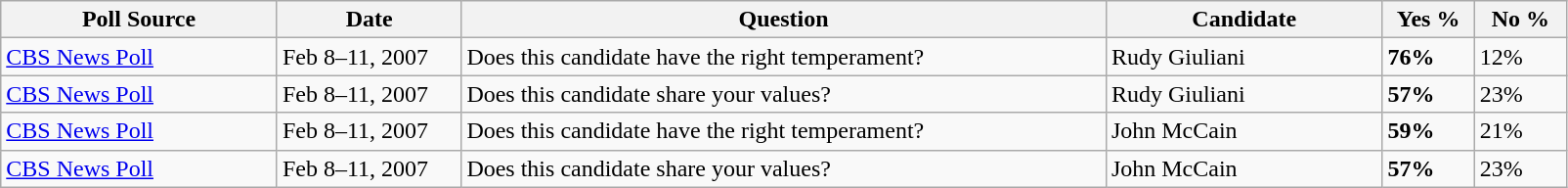<table class="wikitable sortable">
<tr>
<th width="15%">Poll Source</th>
<th width="10%">Date</th>
<th width="35%">Question</th>
<th width="15%">Candidate</th>
<th width="5%">Yes %</th>
<th width="5%">No %</th>
</tr>
<tr>
<td><a href='#'>CBS News Poll</a></td>
<td>Feb 8–11, 2007</td>
<td>Does this candidate have the right temperament?</td>
<td>Rudy Giuliani</td>
<td><strong>76%</strong></td>
<td>12%</td>
</tr>
<tr>
<td><a href='#'>CBS News Poll</a></td>
<td>Feb 8–11, 2007</td>
<td>Does this candidate share your values?</td>
<td>Rudy Giuliani</td>
<td><strong>57%</strong></td>
<td>23%</td>
</tr>
<tr>
<td><a href='#'>CBS News Poll</a></td>
<td>Feb 8–11, 2007</td>
<td>Does this candidate have the right temperament?</td>
<td>John McCain</td>
<td><strong>59%</strong></td>
<td>21%</td>
</tr>
<tr>
<td><a href='#'>CBS News Poll</a></td>
<td>Feb 8–11, 2007</td>
<td>Does this candidate share your values?</td>
<td>John McCain</td>
<td><strong>57%</strong></td>
<td>23%</td>
</tr>
</table>
